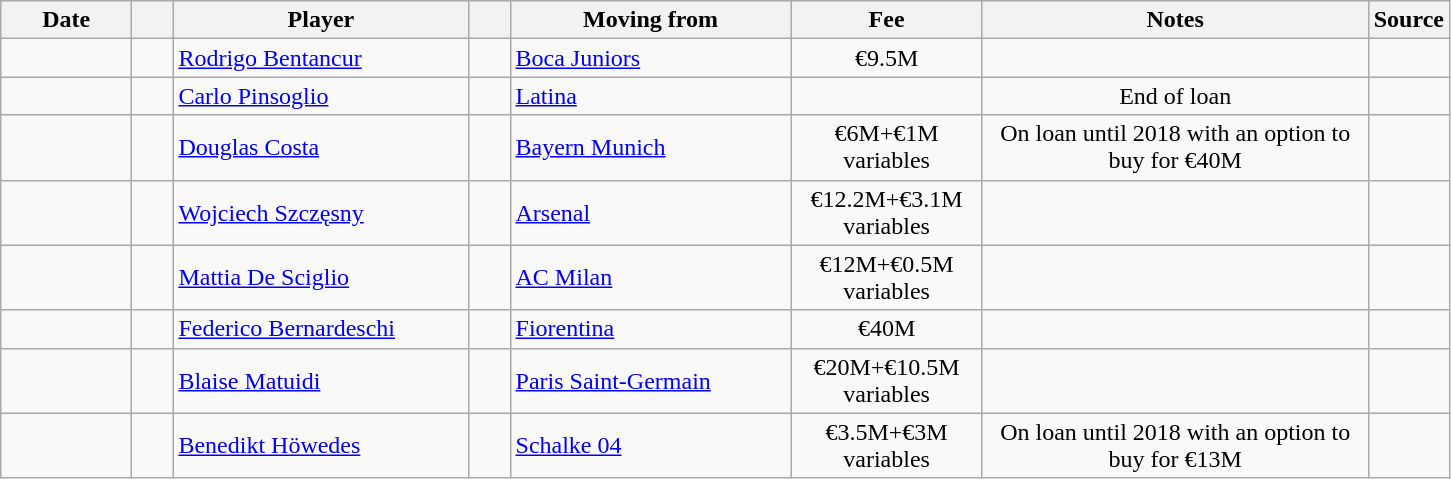<table class="wikitable sortable">
<tr>
<th style="width:80px;">Date</th>
<th style="width:20px;"></th>
<th style="width:190px;">Player</th>
<th style="width:20px;"></th>
<th style="width:180px;">Moving from</th>
<th style="width:120px;" class="unsortable">Fee</th>
<th style="width:250px;" class="unsortable">Notes</th>
<th style="width:20px;">Source</th>
</tr>
<tr>
<td></td>
<td align=center></td>
<td> <a href='#'>Rodrigo Bentancur</a></td>
<td align=center></td>
<td> <a href='#'>Boca Juniors</a></td>
<td align=center>€9.5M</td>
<td align=center></td>
<td><small></small></td>
</tr>
<tr>
<td></td>
<td align=center></td>
<td> <a href='#'>Carlo Pinsoglio</a></td>
<td align=center></td>
<td> <a href='#'>Latina</a></td>
<td align=center></td>
<td align=center>End of loan</td>
<td><small></small> <small></small></td>
</tr>
<tr>
<td></td>
<td align=center></td>
<td> <a href='#'>Douglas Costa</a></td>
<td align=center></td>
<td> <a href='#'>Bayern Munich</a></td>
<td align=center>€6M+€1M variables</td>
<td align=center>On loan until 2018 with an option to buy for €40M</td>
<td><small></small></td>
</tr>
<tr>
<td></td>
<td align=center></td>
<td> <a href='#'>Wojciech Szczęsny</a></td>
<td align=center></td>
<td> <a href='#'>Arsenal</a></td>
<td align=center>€12.2M+€3.1M variables</td>
<td align=center></td>
<td><small></small></td>
</tr>
<tr>
<td></td>
<td align=center></td>
<td> <a href='#'>Mattia De Sciglio</a></td>
<td align=center></td>
<td> <a href='#'>AC Milan</a></td>
<td align=center>€12M+€0.5M variables</td>
<td align=center></td>
<td><small></small></td>
</tr>
<tr>
<td></td>
<td align=center></td>
<td> <a href='#'>Federico Bernardeschi</a></td>
<td align=center></td>
<td> <a href='#'>Fiorentina</a></td>
<td align=center>€40M</td>
<td align=center></td>
<td><small></small></td>
</tr>
<tr>
<td></td>
<td align=center></td>
<td> <a href='#'>Blaise Matuidi</a></td>
<td align=center></td>
<td> <a href='#'>Paris Saint-Germain</a></td>
<td align=center>€20M+€10.5M variables</td>
<td align=center></td>
<td><small></small></td>
</tr>
<tr>
<td></td>
<td align=center></td>
<td> <a href='#'>Benedikt Höwedes</a></td>
<td align=center></td>
<td> <a href='#'>Schalke 04</a></td>
<td align=center>€3.5M+€3M variables</td>
<td align=center>On loan until 2018 with an option to buy for €13M</td>
<td><small></small></td>
</tr>
</table>
